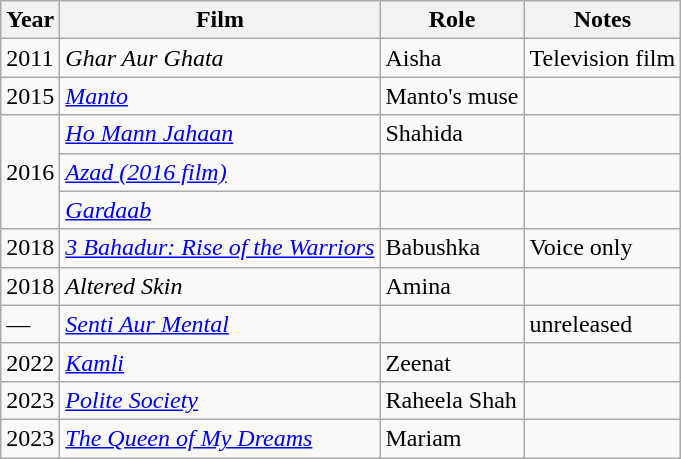<table class="wikitable">
<tr>
<th>Year</th>
<th>Film</th>
<th>Role</th>
<th>Notes</th>
</tr>
<tr>
<td>2011</td>
<td><em>Ghar Aur Ghata</em></td>
<td>Aisha</td>
<td>Television film</td>
</tr>
<tr>
<td>2015</td>
<td><em><a href='#'>Manto</a></em></td>
<td>Manto's muse</td>
<td></td>
</tr>
<tr>
<td rowspan="3">2016</td>
<td><em><a href='#'>Ho Mann Jahaan</a></em></td>
<td>Shahida</td>
<td></td>
</tr>
<tr>
<td><em><a href='#'>Azad (2016 film)</a></em></td>
<td></td>
<td></td>
</tr>
<tr>
<td><em><a href='#'>Gardaab</a></em></td>
<td></td>
<td></td>
</tr>
<tr>
<td>2018</td>
<td><em><a href='#'>3 Bahadur: Rise of the Warriors</a></em></td>
<td>Babushka</td>
<td>Voice only</td>
</tr>
<tr>
<td>2018</td>
<td><em>Altered Skin</em></td>
<td>Amina</td>
<td></td>
</tr>
<tr>
<td>—</td>
<td><em><a href='#'>Senti Aur Mental</a></em></td>
<td></td>
<td>unreleased</td>
</tr>
<tr>
<td>2022</td>
<td><em><a href='#'>Kamli</a></em></td>
<td>Zeenat</td>
<td></td>
</tr>
<tr>
<td>2023</td>
<td><em><a href='#'>Polite Society</a></em></td>
<td>Raheela Shah</td>
<td></td>
</tr>
<tr>
<td>2023</td>
<td><em><a href='#'>The Queen of My Dreams</a></em></td>
<td>Mariam</td>
<td></td>
</tr>
</table>
